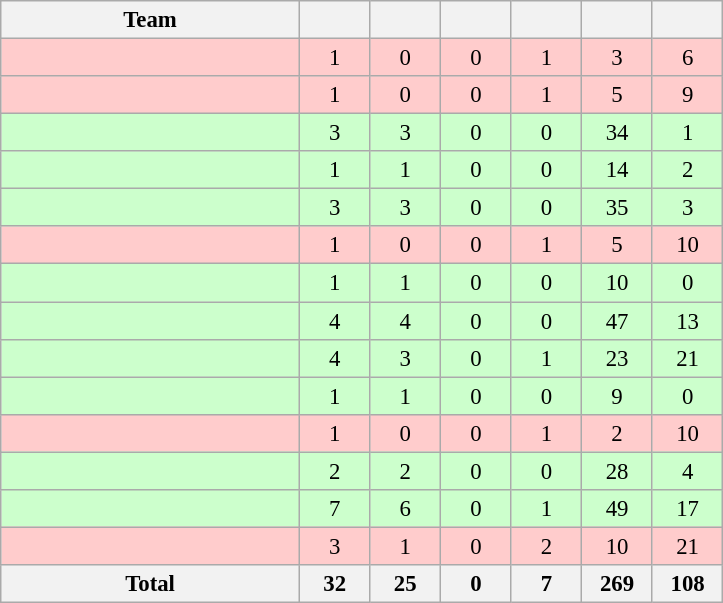<table class="wikitable" style="font-size:95%; text-align:center">
<tr>
<th width=192>Team</th>
<th width=40></th>
<th width=40></th>
<th width=40></th>
<th width=40></th>
<th width=40></th>
<th width=40></th>
</tr>
<tr style="background:#ffcccc;">
<td style="text-align:left;"></td>
<td>1</td>
<td>0</td>
<td>0</td>
<td>1</td>
<td>3</td>
<td>6</td>
</tr>
<tr style="background:#ffcccc;">
<td style="text-align:left;"></td>
<td>1</td>
<td>0</td>
<td>0</td>
<td>1</td>
<td>5</td>
<td>9</td>
</tr>
<tr style="background:#ccffcc;">
<td style="text-align:left;"></td>
<td>3</td>
<td>3</td>
<td>0</td>
<td>0</td>
<td>34</td>
<td>1</td>
</tr>
<tr style="background:#ccffcc;">
<td style="text-align:left;"></td>
<td>1</td>
<td>1</td>
<td>0</td>
<td>0</td>
<td>14</td>
<td>2</td>
</tr>
<tr style="background:#ccffcc;">
<td style="text-align:left;"></td>
<td>3</td>
<td>3</td>
<td>0</td>
<td>0</td>
<td>35</td>
<td>3</td>
</tr>
<tr style="background:#ffcccc;">
<td style="text-align:left;"></td>
<td>1</td>
<td>0</td>
<td>0</td>
<td>1</td>
<td>5</td>
<td>10</td>
</tr>
<tr style="background:#ccffcc;">
<td style="text-align:left;"></td>
<td>1</td>
<td>1</td>
<td>0</td>
<td>0</td>
<td>10</td>
<td>0</td>
</tr>
<tr style="background:#ccffcc;">
<td style="text-align:left;"></td>
<td>4</td>
<td>4</td>
<td>0</td>
<td>0</td>
<td>47</td>
<td>13</td>
</tr>
<tr style="background:#ccffcc;">
<td style="text-align:left;"></td>
<td>4</td>
<td>3</td>
<td>0</td>
<td>1</td>
<td>23</td>
<td>21</td>
</tr>
<tr style="background:#ccffcc;">
<td style="text-align:left;"></td>
<td>1</td>
<td>1</td>
<td>0</td>
<td>0</td>
<td>9</td>
<td>0</td>
</tr>
<tr style="background:#ffcccc;">
<td style="text-align:left;"></td>
<td>1</td>
<td>0</td>
<td>0</td>
<td>1</td>
<td>2</td>
<td>10</td>
</tr>
<tr style="background:#ccffcc;">
<td style="text-align:left;"></td>
<td>2</td>
<td>2</td>
<td>0</td>
<td>0</td>
<td>28</td>
<td>4</td>
</tr>
<tr style="background:#ccffcc;">
<td style="text-align:left;"></td>
<td>7</td>
<td>6</td>
<td>0</td>
<td>1</td>
<td>49</td>
<td>17</td>
</tr>
<tr style="background:#ffcccc;">
<td style="text-align:left;"></td>
<td>3</td>
<td>1</td>
<td>0</td>
<td>2</td>
<td>10</td>
<td>21</td>
</tr>
<tr>
<th>Total</th>
<th>32</th>
<th>25</th>
<th>0</th>
<th>7</th>
<th>269</th>
<th>108</th>
</tr>
</table>
